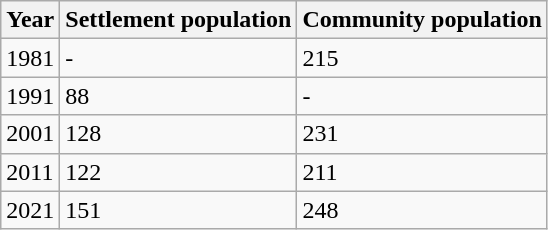<table class="wikitable">
<tr>
<th>Year</th>
<th>Settlement population</th>
<th>Community population</th>
</tr>
<tr>
<td>1981</td>
<td>-</td>
<td>215</td>
</tr>
<tr>
<td>1991</td>
<td>88</td>
<td>-</td>
</tr>
<tr>
<td>2001</td>
<td>128</td>
<td>231</td>
</tr>
<tr>
<td>2011</td>
<td>122</td>
<td>211</td>
</tr>
<tr>
<td>2021</td>
<td>151</td>
<td>248</td>
</tr>
</table>
